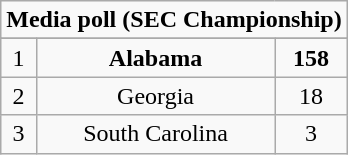<table class="wikitable">
<tr style="text-align:center">
<td style="text-align:center" Colspan="3"><strong>Media poll (SEC Championship)</strong></td>
</tr>
<tr style="text-align:center">
</tr>
<tr style="text-align:center">
<td>1</td>
<td><strong>Alabama</strong></td>
<td><strong>158</strong></td>
</tr>
<tr style="text-align:center">
<td>2</td>
<td>Georgia</td>
<td>18</td>
</tr>
<tr style="text-align:center">
<td>3</td>
<td>South Carolina</td>
<td>3</td>
</tr>
</table>
